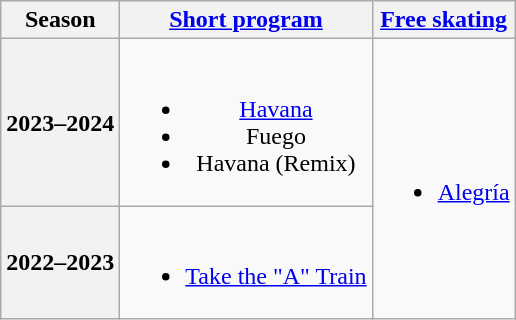<table class="wikitable" style="text-align:center">
<tr>
<th>Season</th>
<th><a href='#'>Short program</a></th>
<th><a href='#'>Free skating</a></th>
</tr>
<tr>
<th>2023–2024 <br> </th>
<td><br><ul><li><a href='#'>Havana</a> <br> </li><li>Fuego <br> </li><li>Havana (Remix) <br> </li></ul></td>
<td rowspan=2><br><ul><li><a href='#'>Alegría</a> <br> </li></ul></td>
</tr>
<tr>
<th>2022–2023 <br> </th>
<td><br><ul><li><a href='#'>Take the "A" Train</a> <br> </li></ul></td>
</tr>
</table>
